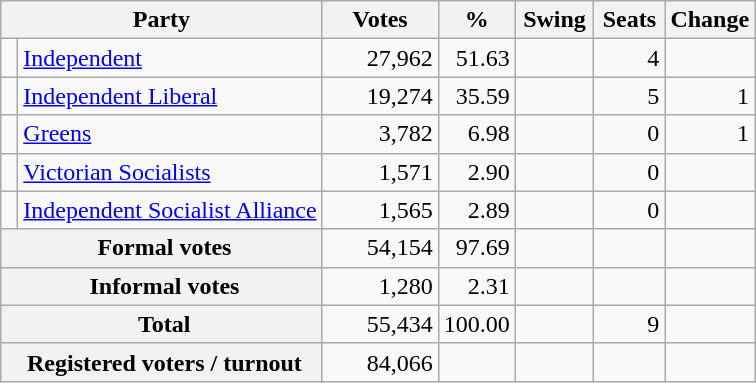<table class="wikitable" style="text-align:right; margin-bottom:0">
<tr>
<th colspan="3" style="width:10px">Party</th>
<th style="width:70px;">Votes</th>
<th style="width:40px;">%</th>
<th style="width:40px;">Swing</th>
<th style="width:40px;">Seats</th>
<th style="width:40px;">Change</th>
</tr>
<tr>
<td> </td>
<td colspan="2" style="text-align:left;"><a href='#'>Independent</a></td>
<td style="width:70px;">27,962</td>
<td style="width:40px;">51.63</td>
<td style="width:45px;"></td>
<td style="width:40px;">4</td>
<td style="width:40px;"></td>
</tr>
<tr>
<td> </td>
<td colspan="2" style="text-align:left;"><a href='#'>Independent Liberal</a></td>
<td>19,274</td>
<td>35.59</td>
<td></td>
<td>5</td>
<td> 1</td>
</tr>
<tr>
<td> </td>
<td colspan="2" style="text-align:left;"><a href='#'>Greens</a></td>
<td>3,782</td>
<td>6.98</td>
<td></td>
<td>0</td>
<td> 1</td>
</tr>
<tr>
<td> </td>
<td colspan="2" style="text-align:left;"><a href='#'>Victorian Socialists</a></td>
<td>1,571</td>
<td>2.90</td>
<td></td>
<td>0</td>
<td></td>
</tr>
<tr>
<td> </td>
<td colspan="2" style="text-align:left;"><a href='#'>Independent Socialist Alliance</a></td>
<td>1,565</td>
<td>2.89</td>
<td></td>
<td>0</td>
<td></td>
</tr>
<tr>
<th colspan="3" rowspan="1"> Formal votes</th>
<td>54,154</td>
<td>97.69</td>
<td></td>
<td></td>
<td></td>
</tr>
<tr>
<th colspan="3" rowspan="1"> Informal votes</th>
<td>1,280</td>
<td>2.31</td>
<td></td>
<td></td>
<td></td>
</tr>
<tr>
<th colspan="3" rowspan="1"> Total</th>
<td>55,434</td>
<td>100.00</td>
<td></td>
<td>9</td>
<td></td>
</tr>
<tr>
<th colspan="3" rowspan="1"> Registered voters / turnout</th>
<td>84,066</td>
<td></td>
<td></td>
<td></td>
<td></td>
</tr>
</table>
